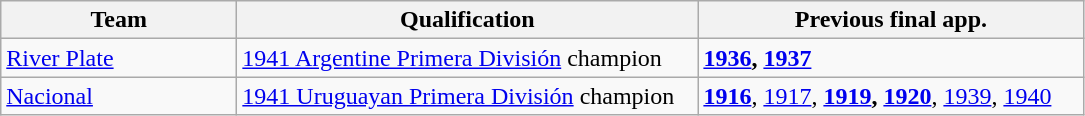<table class="wikitable">
<tr>
<th width=150px>Team</th>
<th width=300px>Qualification</th>
<th width=250px>Previous final app.</th>
</tr>
<tr>
<td> <a href='#'>River Plate</a></td>
<td><a href='#'>1941 Argentine Primera División</a> champion</td>
<td><strong><a href='#'>1936</a>, <a href='#'>1937</a></strong></td>
</tr>
<tr>
<td> <a href='#'>Nacional</a></td>
<td><a href='#'>1941 Uruguayan Primera División</a> champion</td>
<td><strong><a href='#'>1916</a></strong>, <a href='#'>1917</a>, <strong><a href='#'>1919</a>, <a href='#'>1920</a></strong>, <a href='#'>1939</a>, <a href='#'>1940</a></td>
</tr>
</table>
